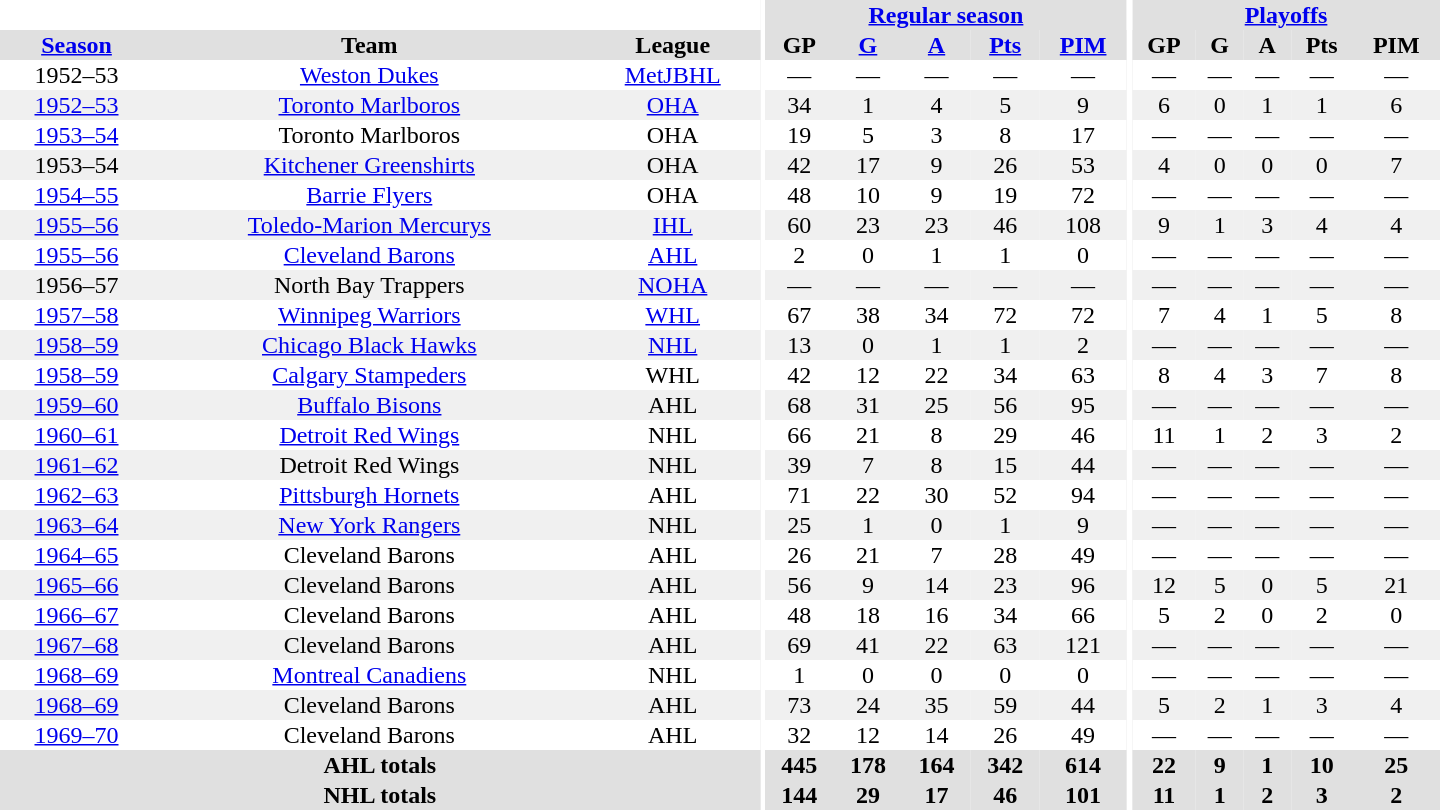<table border="0" cellpadding="1" cellspacing="0" style="text-align:center; width:60em">
<tr bgcolor="#e0e0e0">
<th colspan="3" bgcolor="#ffffff"></th>
<th rowspan="100" bgcolor="#ffffff"></th>
<th colspan="5"><a href='#'>Regular season</a></th>
<th rowspan="100" bgcolor="#ffffff"></th>
<th colspan="5"><a href='#'>Playoffs</a></th>
</tr>
<tr bgcolor="#e0e0e0">
<th><a href='#'>Season</a></th>
<th>Team</th>
<th>League</th>
<th>GP</th>
<th><a href='#'>G</a></th>
<th><a href='#'>A</a></th>
<th><a href='#'>Pts</a></th>
<th><a href='#'>PIM</a></th>
<th>GP</th>
<th>G</th>
<th>A</th>
<th>Pts</th>
<th>PIM</th>
</tr>
<tr>
<td>1952–53</td>
<td><a href='#'>Weston Dukes</a></td>
<td><a href='#'>MetJBHL</a></td>
<td>—</td>
<td>—</td>
<td>—</td>
<td>—</td>
<td>—</td>
<td>—</td>
<td>—</td>
<td>—</td>
<td>—</td>
<td>—</td>
</tr>
<tr bgcolor="#f0f0f0">
<td><a href='#'>1952–53</a></td>
<td><a href='#'>Toronto Marlboros</a></td>
<td><a href='#'>OHA</a></td>
<td>34</td>
<td>1</td>
<td>4</td>
<td>5</td>
<td>9</td>
<td>6</td>
<td>0</td>
<td>1</td>
<td>1</td>
<td>6</td>
</tr>
<tr>
<td><a href='#'>1953–54</a></td>
<td>Toronto Marlboros</td>
<td>OHA</td>
<td>19</td>
<td>5</td>
<td>3</td>
<td>8</td>
<td>17</td>
<td>—</td>
<td>—</td>
<td>—</td>
<td>—</td>
<td>—</td>
</tr>
<tr bgcolor="#f0f0f0">
<td>1953–54</td>
<td><a href='#'>Kitchener Greenshirts</a></td>
<td>OHA</td>
<td>42</td>
<td>17</td>
<td>9</td>
<td>26</td>
<td>53</td>
<td>4</td>
<td>0</td>
<td>0</td>
<td>0</td>
<td>7</td>
</tr>
<tr>
<td><a href='#'>1954–55</a></td>
<td><a href='#'>Barrie Flyers</a></td>
<td>OHA</td>
<td>48</td>
<td>10</td>
<td>9</td>
<td>19</td>
<td>72</td>
<td>—</td>
<td>—</td>
<td>—</td>
<td>—</td>
<td>—</td>
</tr>
<tr bgcolor="#f0f0f0">
<td><a href='#'>1955–56</a></td>
<td><a href='#'>Toledo-Marion Mercurys</a></td>
<td><a href='#'>IHL</a></td>
<td>60</td>
<td>23</td>
<td>23</td>
<td>46</td>
<td>108</td>
<td>9</td>
<td>1</td>
<td>3</td>
<td>4</td>
<td>4</td>
</tr>
<tr>
<td><a href='#'>1955–56</a></td>
<td><a href='#'>Cleveland Barons</a></td>
<td><a href='#'>AHL</a></td>
<td>2</td>
<td>0</td>
<td>1</td>
<td>1</td>
<td>0</td>
<td>—</td>
<td>—</td>
<td>—</td>
<td>—</td>
<td>—</td>
</tr>
<tr bgcolor="#f0f0f0">
<td>1956–57</td>
<td>North Bay Trappers</td>
<td><a href='#'>NOHA</a></td>
<td>—</td>
<td>—</td>
<td>—</td>
<td>—</td>
<td>—</td>
<td>—</td>
<td>—</td>
<td>—</td>
<td>—</td>
<td>—</td>
</tr>
<tr>
<td><a href='#'>1957–58</a></td>
<td><a href='#'>Winnipeg Warriors</a></td>
<td><a href='#'>WHL</a></td>
<td>67</td>
<td>38</td>
<td>34</td>
<td>72</td>
<td>72</td>
<td>7</td>
<td>4</td>
<td>1</td>
<td>5</td>
<td>8</td>
</tr>
<tr bgcolor="#f0f0f0">
<td><a href='#'>1958–59</a></td>
<td><a href='#'>Chicago Black Hawks</a></td>
<td><a href='#'>NHL</a></td>
<td>13</td>
<td>0</td>
<td>1</td>
<td>1</td>
<td>2</td>
<td>—</td>
<td>—</td>
<td>—</td>
<td>—</td>
<td>—</td>
</tr>
<tr>
<td><a href='#'>1958–59</a></td>
<td><a href='#'>Calgary Stampeders</a></td>
<td>WHL</td>
<td>42</td>
<td>12</td>
<td>22</td>
<td>34</td>
<td>63</td>
<td>8</td>
<td>4</td>
<td>3</td>
<td>7</td>
<td>8</td>
</tr>
<tr bgcolor="#f0f0f0">
<td><a href='#'>1959–60</a></td>
<td><a href='#'>Buffalo Bisons</a></td>
<td>AHL</td>
<td>68</td>
<td>31</td>
<td>25</td>
<td>56</td>
<td>95</td>
<td>—</td>
<td>—</td>
<td>—</td>
<td>—</td>
<td>—</td>
</tr>
<tr>
<td><a href='#'>1960–61</a></td>
<td><a href='#'>Detroit Red Wings</a></td>
<td>NHL</td>
<td>66</td>
<td>21</td>
<td>8</td>
<td>29</td>
<td>46</td>
<td>11</td>
<td>1</td>
<td>2</td>
<td>3</td>
<td>2</td>
</tr>
<tr bgcolor="#f0f0f0">
<td><a href='#'>1961–62</a></td>
<td>Detroit Red Wings</td>
<td>NHL</td>
<td>39</td>
<td>7</td>
<td>8</td>
<td>15</td>
<td>44</td>
<td>—</td>
<td>—</td>
<td>—</td>
<td>—</td>
<td>—</td>
</tr>
<tr>
<td><a href='#'>1962–63</a></td>
<td><a href='#'>Pittsburgh Hornets</a></td>
<td>AHL</td>
<td>71</td>
<td>22</td>
<td>30</td>
<td>52</td>
<td>94</td>
<td>—</td>
<td>—</td>
<td>—</td>
<td>—</td>
<td>—</td>
</tr>
<tr bgcolor="#f0f0f0">
<td><a href='#'>1963–64</a></td>
<td><a href='#'>New York Rangers</a></td>
<td>NHL</td>
<td>25</td>
<td>1</td>
<td>0</td>
<td>1</td>
<td>9</td>
<td>—</td>
<td>—</td>
<td>—</td>
<td>—</td>
<td>—</td>
</tr>
<tr>
<td><a href='#'>1964–65</a></td>
<td>Cleveland Barons</td>
<td>AHL</td>
<td>26</td>
<td>21</td>
<td>7</td>
<td>28</td>
<td>49</td>
<td>—</td>
<td>—</td>
<td>—</td>
<td>—</td>
<td>—</td>
</tr>
<tr bgcolor="#f0f0f0">
<td><a href='#'>1965–66</a></td>
<td>Cleveland Barons</td>
<td>AHL</td>
<td>56</td>
<td>9</td>
<td>14</td>
<td>23</td>
<td>96</td>
<td>12</td>
<td>5</td>
<td>0</td>
<td>5</td>
<td>21</td>
</tr>
<tr>
<td><a href='#'>1966–67</a></td>
<td>Cleveland Barons</td>
<td>AHL</td>
<td>48</td>
<td>18</td>
<td>16</td>
<td>34</td>
<td>66</td>
<td>5</td>
<td>2</td>
<td>0</td>
<td>2</td>
<td>0</td>
</tr>
<tr bgcolor="#f0f0f0">
<td><a href='#'>1967–68</a></td>
<td>Cleveland Barons</td>
<td>AHL</td>
<td>69</td>
<td>41</td>
<td>22</td>
<td>63</td>
<td>121</td>
<td>—</td>
<td>—</td>
<td>—</td>
<td>—</td>
<td>—</td>
</tr>
<tr>
<td><a href='#'>1968–69</a></td>
<td><a href='#'>Montreal Canadiens</a></td>
<td>NHL</td>
<td>1</td>
<td>0</td>
<td>0</td>
<td>0</td>
<td>0</td>
<td>—</td>
<td>—</td>
<td>—</td>
<td>—</td>
<td>—</td>
</tr>
<tr bgcolor="#f0f0f0">
<td><a href='#'>1968–69</a></td>
<td>Cleveland Barons</td>
<td>AHL</td>
<td>73</td>
<td>24</td>
<td>35</td>
<td>59</td>
<td>44</td>
<td>5</td>
<td>2</td>
<td>1</td>
<td>3</td>
<td>4</td>
</tr>
<tr>
<td><a href='#'>1969–70</a></td>
<td>Cleveland Barons</td>
<td>AHL</td>
<td>32</td>
<td>12</td>
<td>14</td>
<td>26</td>
<td>49</td>
<td>—</td>
<td>—</td>
<td>—</td>
<td>—</td>
<td>—</td>
</tr>
<tr bgcolor="#e0e0e0">
<th colspan="3">AHL totals</th>
<th>445</th>
<th>178</th>
<th>164</th>
<th>342</th>
<th>614</th>
<th>22</th>
<th>9</th>
<th>1</th>
<th>10</th>
<th>25</th>
</tr>
<tr bgcolor="#e0e0e0">
<th colspan="3">NHL totals</th>
<th>144</th>
<th>29</th>
<th>17</th>
<th>46</th>
<th>101</th>
<th>11</th>
<th>1</th>
<th>2</th>
<th>3</th>
<th>2</th>
</tr>
</table>
